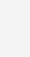<table cellpadding=10 border="0" align=center>
<tr>
<td bgcolor=#f4f4f4><br></td>
</tr>
</table>
